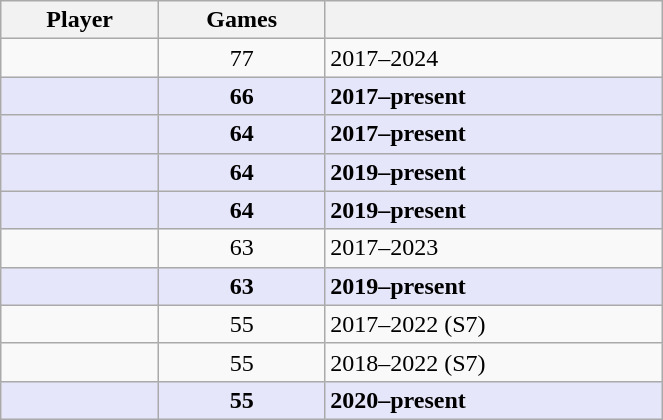<table class="wikitable sortable" width=35%>
<tr>
<th>Player</th>
<th>Games</th>
<th></th>
</tr>
<tr>
<td></td>
<td align=center>77</td>
<td>2017–2024</td>
</tr>
<tr style=background:#E6E6FA>
<td><strong></strong></td>
<td align=center><strong>66</strong></td>
<td><strong>2017–present</strong></td>
</tr>
<tr style=background:#E6E6FA>
<td><strong></strong></td>
<td align=center><strong>64</strong></td>
<td><strong>2017–present</strong></td>
</tr>
<tr style=background:#E6E6FA>
<td><strong></strong></td>
<td align=center><strong>64</strong></td>
<td><strong>2019–present</strong></td>
</tr>
<tr style=background:#E6E6FA>
<td><strong></strong></td>
<td align=center><strong>64</strong></td>
<td><strong>2019–present</strong></td>
</tr>
<tr>
<td></td>
<td align=center>63</td>
<td>2017–2023</td>
</tr>
<tr style=background:#E6E6FA>
<td><strong></strong></td>
<td align=center><strong>63</strong></td>
<td><strong>2019–present</strong></td>
</tr>
<tr>
<td></td>
<td align=center>55</td>
<td>2017–2022 (S7)</td>
</tr>
<tr>
<td></td>
<td align=center>55</td>
<td>2018–2022 (S7)</td>
</tr>
<tr style=background:#E6E6FA>
<td><strong></strong></td>
<td align=center><strong>55</strong></td>
<td><strong>2020–present</strong></td>
</tr>
</table>
